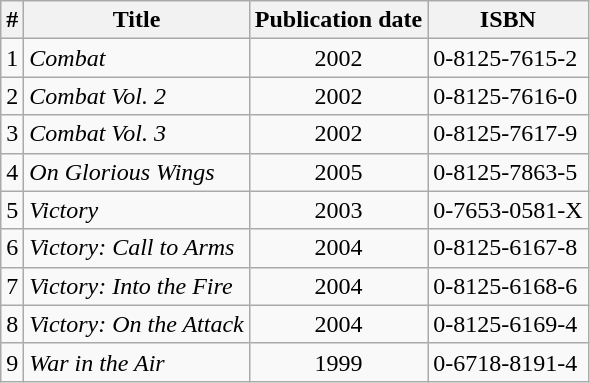<table class=wikitable>
<tr>
<th>#</th>
<th>Title</th>
<th>Publication date</th>
<th>ISBN</th>
</tr>
<tr>
<td style="text-align:center">1</td>
<td><em>Combat</em></td>
<td style="text-align:center">2002</td>
<td>0-8125-7615-2</td>
</tr>
<tr>
<td style="text-align:center">2</td>
<td><em>Combat Vol. 2</em></td>
<td style="text-align:center">2002</td>
<td>0-8125-7616-0</td>
</tr>
<tr>
<td style="text-align:center">3</td>
<td><em>Combat Vol. 3</em></td>
<td style="text-align:center">2002</td>
<td>0-8125-7617-9</td>
</tr>
<tr>
<td style="text-align:center">4</td>
<td><em>On Glorious Wings</em></td>
<td style="text-align:center">2005</td>
<td>0-8125-7863-5</td>
</tr>
<tr>
<td style="text-align:center">5</td>
<td><em>Victory</em></td>
<td style="text-align:center">2003</td>
<td>0-7653-0581-X</td>
</tr>
<tr>
<td style="text-align:center">6</td>
<td><em>Victory: Call to Arms</em></td>
<td style="text-align:center">2004</td>
<td>0-8125-6167-8</td>
</tr>
<tr>
<td style="text-align:center">7</td>
<td><em>Victory: Into the Fire</em></td>
<td style="text-align:center">2004</td>
<td>0-8125-6168-6</td>
</tr>
<tr>
<td style="text-align:center">8</td>
<td><em>Victory: On the Attack</em></td>
<td style="text-align:center">2004</td>
<td>0-8125-6169-4</td>
</tr>
<tr>
<td style="text-align:center">9</td>
<td><em>War in the Air</em></td>
<td style="text-align:center">1999</td>
<td>0-6718-8191-4</td>
</tr>
</table>
